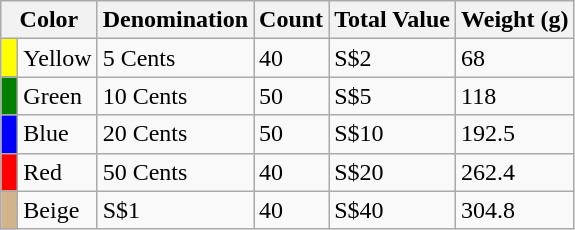<table class="wikitable">
<tr>
<th colspan=2>Color</th>
<th>Denomination</th>
<th>Count</th>
<th>Total Value</th>
<th>Weight (g)</th>
</tr>
<tr>
<td style="background:Yellow"> </td>
<td>Yellow</td>
<td>5 Cents</td>
<td>40</td>
<td>S$2</td>
<td>68</td>
</tr>
<tr>
<td style="background:Green"></td>
<td>Green</td>
<td>10 Cents</td>
<td>50</td>
<td>S$5</td>
<td>118</td>
</tr>
<tr>
<td style="background:Blue"></td>
<td>Blue</td>
<td>20 Cents</td>
<td>50</td>
<td>S$10</td>
<td>192.5</td>
</tr>
<tr>
<td style="background:Red"></td>
<td>Red</td>
<td>50 Cents</td>
<td>40</td>
<td>S$20</td>
<td>262.4</td>
</tr>
<tr>
<td style="background:Tan"></td>
<td>Beige</td>
<td>S$1</td>
<td>40</td>
<td>S$40</td>
<td>304.8</td>
</tr>
</table>
